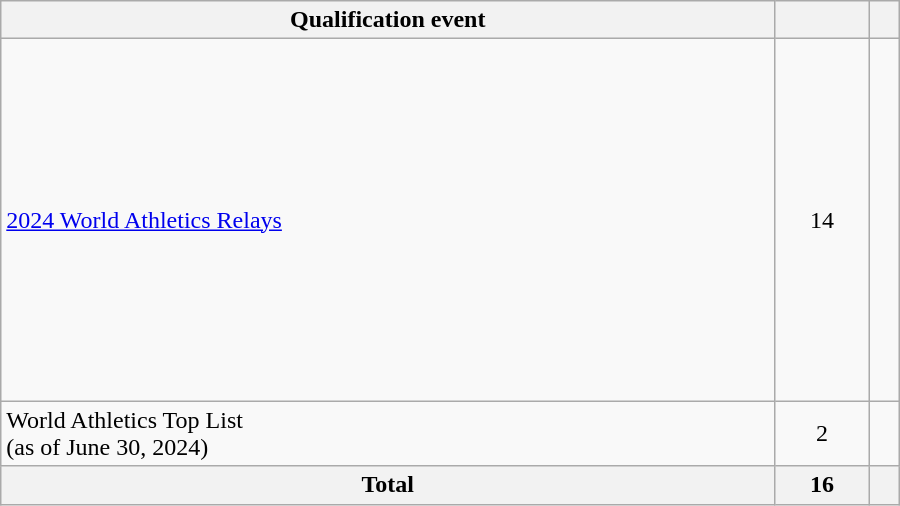<table class=wikitable style="text-align:left" width=600>
<tr>
<th>Qualification event</th>
<th></th>
<th></th>
</tr>
<tr>
<td><a href='#'>2024 World Athletics Relays</a></td>
<td align=center>14</td>
<td><br><br><br><br><br><br><br><br><br><br><br><br><br></td>
</tr>
<tr>
<td>World Athletics Top List<br>(as of June 30, 2024)</td>
<td align=center>2</td>
<td><br></td>
</tr>
<tr>
<th>Total</th>
<th>16</th>
<th></th>
</tr>
</table>
